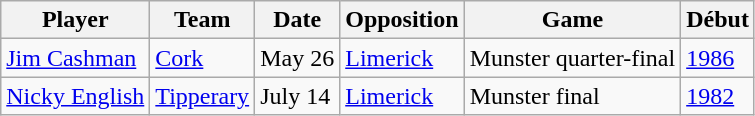<table class="wikitable">
<tr>
<th>Player</th>
<th>Team</th>
<th>Date</th>
<th>Opposition</th>
<th>Game</th>
<th>Début</th>
</tr>
<tr>
<td><a href='#'>Jim Cashman</a></td>
<td><a href='#'>Cork</a></td>
<td>May 26</td>
<td><a href='#'>Limerick</a></td>
<td>Munster quarter-final</td>
<td><a href='#'>1986</a></td>
</tr>
<tr>
<td><a href='#'>Nicky English</a></td>
<td><a href='#'>Tipperary</a></td>
<td>July 14</td>
<td><a href='#'>Limerick</a></td>
<td>Munster final</td>
<td><a href='#'>1982</a></td>
</tr>
</table>
